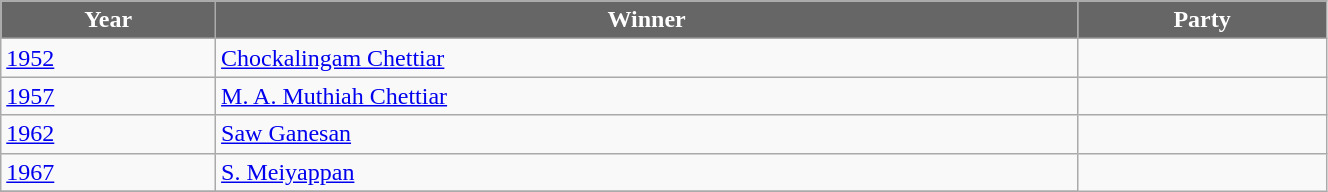<table class="wikitable" width="70%">
<tr>
<th style="background-color:#666666; color:white">Year</th>
<th style="background-color:#666666; color:white">Winner</th>
<th style="background-color:#666666; color:white" colspan="2">Party</th>
</tr>
<tr>
<td><a href='#'>1952</a></td>
<td><a href='#'>Chockalingam Chettiar</a></td>
<td></td>
</tr>
<tr>
<td><a href='#'>1957</a></td>
<td><a href='#'>M. A. Muthiah Chettiar</a></td>
</tr>
<tr>
<td><a href='#'>1962</a></td>
<td><a href='#'>Saw Ganesan</a></td>
<td></td>
</tr>
<tr>
<td><a href='#'>1967</a></td>
<td><a href='#'>S. Meiyappan</a></td>
</tr>
<tr>
</tr>
</table>
